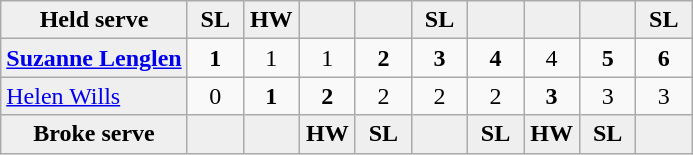<table class="wikitable" style="text-align:center">
<tr style="font-weight:bold; background:#efefef">
<td><strong>Held serve</strong></td>
<td width=30>SL</td>
<td width=30>HW</td>
<td></td>
<td></td>
<td width=30>SL</td>
<td></td>
<td></td>
<td></td>
<td width=30>SL</td>
</tr>
<tr>
<td style="text-align:left; background:#efefef"> <strong><a href='#'>Suzanne Lenglen</a></strong></td>
<td><strong>1</strong></td>
<td>1</td>
<td>1</td>
<td><strong>2</strong></td>
<td><strong>3</strong></td>
<td><strong>4</strong></td>
<td>4</td>
<td><strong>5</strong></td>
<td><strong>6</strong></td>
</tr>
<tr>
<td style="text-align:left; background:#efefef"> <a href='#'>Helen Wills</a></td>
<td>0</td>
<td><strong>1</strong></td>
<td><strong>2</strong></td>
<td>2</td>
<td>2</td>
<td>2</td>
<td><strong>3</strong></td>
<td>3</td>
<td>3</td>
</tr>
<tr style="font-weight:bold; background:#efefef">
<td><strong>Broke serve</strong></td>
<td></td>
<td></td>
<td width=30>HW</td>
<td width=30>SL</td>
<td></td>
<td width=30>SL</td>
<td width=30>HW</td>
<td width=30>SL</td>
<td></td>
</tr>
</table>
